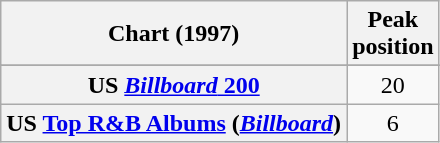<table class="wikitable sortable plainrowheaders" style="text-align:center">
<tr>
<th scope="col">Chart (1997)</th>
<th scope="col">Peak<br>position</th>
</tr>
<tr>
</tr>
<tr>
</tr>
<tr>
</tr>
<tr>
</tr>
<tr>
<th scope="row">US <a href='#'><em>Billboard</em> 200</a></th>
<td>20</td>
</tr>
<tr>
<th scope="row">US <a href='#'>Top R&B Albums</a> (<em><a href='#'>Billboard</a></em>)</th>
<td>6</td>
</tr>
</table>
